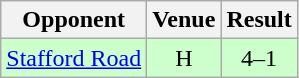<table class="wikitable" style="font-size:100%; text-align:center">
<tr>
<th>Opponent</th>
<th>Venue</th>
<th>Result</th>
</tr>
<tr style="background-color: #CCFFCC;">
<td><a href='#'>Stafford Road</a></td>
<td>H</td>
<td>4–1</td>
</tr>
</table>
